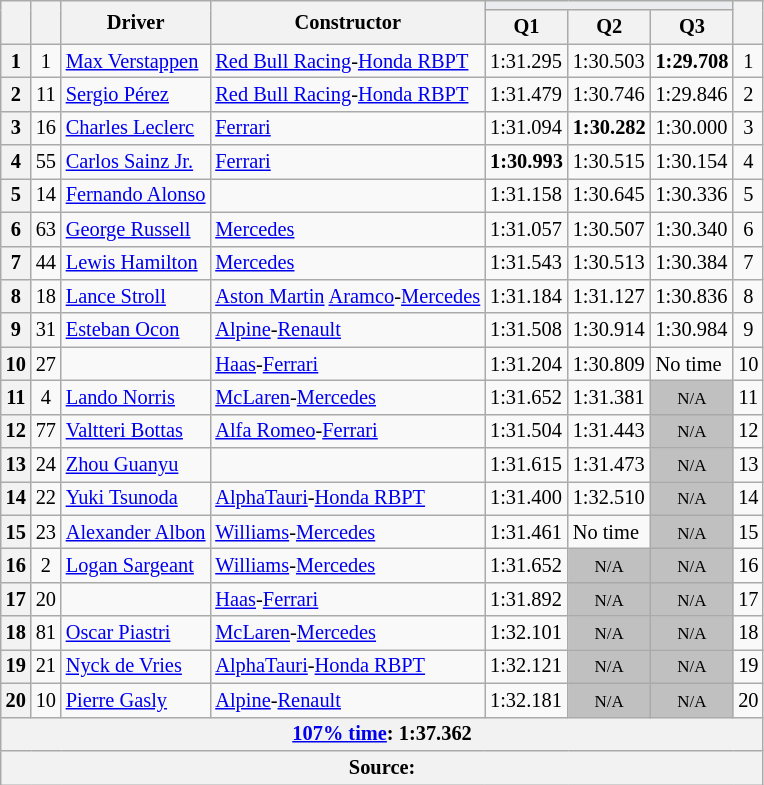<table class="wikitable sortable" style="font-size: 85%;">
<tr>
<th rowspan="2"></th>
<th rowspan="2"></th>
<th rowspan="2">Driver</th>
<th rowspan="2">Constructor</th>
<th colspan="3" style="background:#eaecf0; text-align:center;"></th>
<th rowspan="2"></th>
</tr>
<tr>
<th scope="col">Q1</th>
<th scope="col">Q2</th>
<th scope="col">Q3</th>
</tr>
<tr>
<th scope="row">1</th>
<td align="center">1</td>
<td data-sort-value="ver"> <a href='#'>Max Verstappen</a></td>
<td><a href='#'>Red Bull Racing</a>-<a href='#'>Honda RBPT</a></td>
<td>1:31.295</td>
<td>1:30.503</td>
<td><strong>1:29.708</strong></td>
<td align="center">1</td>
</tr>
<tr>
<th scope="row">2</th>
<td align="center">11</td>
<td data-sort-value="per"> <a href='#'>Sergio Pérez</a></td>
<td><a href='#'>Red Bull Racing</a>-<a href='#'>Honda RBPT</a></td>
<td>1:31.479</td>
<td>1:30.746</td>
<td>1:29.846</td>
<td align="center">2</td>
</tr>
<tr>
<th scope="row">3</th>
<td align="center">16</td>
<td data-sort-value="lec"> <a href='#'>Charles Leclerc</a></td>
<td><a href='#'>Ferrari</a></td>
<td>1:31.094</td>
<td><strong>1:30.282</strong></td>
<td>1:30.000</td>
<td align="center">3</td>
</tr>
<tr>
<th scope="row">4</th>
<td align="center">55</td>
<td data-sort-value="sai"> <a href='#'>Carlos Sainz Jr.</a></td>
<td><a href='#'>Ferrari</a></td>
<td><strong>1:30.993</strong></td>
<td>1:30.515</td>
<td>1:30.154</td>
<td align="center">4</td>
</tr>
<tr>
<th scope="row">5</th>
<td align="center">14</td>
<td data-sort-value="alo"> <a href='#'>Fernando Alonso</a></td>
<td></td>
<td>1:31.158</td>
<td>1:30.645</td>
<td>1:30.336</td>
<td align="center">5</td>
</tr>
<tr>
<th scope="row">6</th>
<td align="center">63</td>
<td data-sort-value="rus"> <a href='#'>George Russell</a></td>
<td><a href='#'>Mercedes</a></td>
<td>1:31.057</td>
<td>1:30.507</td>
<td>1:30.340</td>
<td align="center">6</td>
</tr>
<tr>
<th scope="row">7</th>
<td align="center">44</td>
<td data-sort-value="ham"> <a href='#'>Lewis Hamilton</a></td>
<td><a href='#'>Mercedes</a></td>
<td>1:31.543</td>
<td>1:30.513</td>
<td>1:30.384</td>
<td align="center">7</td>
</tr>
<tr>
<th scope="row">8</th>
<td align="center">18</td>
<td data-sort-value="str"> <a href='#'>Lance Stroll</a></td>
<td><a href='#'>Aston Martin</a> <a href='#'>Aramco</a>-<a href='#'>Mercedes</a></td>
<td>1:31.184</td>
<td>1:31.127</td>
<td>1:30.836</td>
<td align="center">8</td>
</tr>
<tr>
<th scope="row">9</th>
<td align="center">31</td>
<td data-sort-value="oco"> <a href='#'>Esteban Ocon</a></td>
<td><a href='#'>Alpine</a>-<a href='#'>Renault</a></td>
<td>1:31.508</td>
<td>1:30.914</td>
<td>1:30.984</td>
<td align="center">9</td>
</tr>
<tr>
<th scope="row">10</th>
<td align="center">27</td>
<td data-sort-value="hul"></td>
<td><a href='#'>Haas</a>-<a href='#'>Ferrari</a></td>
<td>1:31.204</td>
<td>1:30.809</td>
<td>No time</td>
<td align="center">10</td>
</tr>
<tr>
<th scope="row">11</th>
<td align="center">4</td>
<td data-sort-value="nor"> <a href='#'>Lando Norris</a></td>
<td><a href='#'>McLaren</a>-<a href='#'>Mercedes</a></td>
<td>1:31.652</td>
<td>1:31.381</td>
<td data-sort-value="15" align="center" style="background: silver"><small>N/A</small></td>
<td align="center">11</td>
</tr>
<tr>
<th scope="row">12</th>
<td align="center">77</td>
<td data-sort-value="bot"> <a href='#'>Valtteri Bottas</a></td>
<td><a href='#'>Alfa Romeo</a>-<a href='#'>Ferrari</a></td>
<td>1:31.504</td>
<td>1:31.443</td>
<td data-sort-value="15" align="center" style="background: silver"><small>N/A</small></td>
<td align="center">12</td>
</tr>
<tr>
<th scope="row">13</th>
<td align="center">24</td>
<td data-sort-value="zho"> <a href='#'>Zhou Guanyu</a></td>
<td></td>
<td>1:31.615</td>
<td>1:31.473</td>
<td data-sort-value="14" align="center" style="background: silver"><small>N/A</small></td>
<td align="center">13</td>
</tr>
<tr>
<th scope="row">14</th>
<td align="center">22</td>
<td data-sort-value="tsu"> <a href='#'>Yuki Tsunoda</a></td>
<td><a href='#'>AlphaTauri</a>-<a href='#'>Honda RBPT</a></td>
<td>1:31.400</td>
<td>1:32.510</td>
<td data-sort-value="13" align="center" style="background: silver"><small>N/A</small></td>
<td align="center">14</td>
</tr>
<tr>
<th scope="row">15</th>
<td align="center">23</td>
<td data-sort-value="alb"> <a href='#'>Alexander Albon</a></td>
<td><a href='#'>Williams</a>-<a href='#'>Mercedes</a></td>
<td>1:31.461</td>
<td>No time</td>
<td data-sort-value="20" align="center" style="background: silver"><small>N/A</small></td>
<td align="center">15</td>
</tr>
<tr>
<th scope="row">16</th>
<td align="center">2</td>
<td data-sort-value="sar"> <a href='#'>Logan Sargeant</a></td>
<td><a href='#'>Williams</a>-<a href='#'>Mercedes</a></td>
<td>1:31.652</td>
<td data-sort-value="16" align="center" style="background: silver"><small>N/A</small></td>
<td data-sort-value="16" align="center" style="background: silver"><small>N/A</small></td>
<td align="center">16</td>
</tr>
<tr>
<th scope="row">17</th>
<td align="center">20</td>
<td data-sort-value="mag"></td>
<td><a href='#'>Haas</a>-<a href='#'>Ferrari</a></td>
<td>1:31.892</td>
<td data-sort-value="17" align="center" style="background: silver"><small>N/A</small></td>
<td data-sort-value="17" align="center" style="background: silver"><small>N/A</small></td>
<td align="center">17</td>
</tr>
<tr>
<th scope="row">18</th>
<td align="center">81</td>
<td data-sort-value="pia"> <a href='#'>Oscar Piastri</a></td>
<td><a href='#'>McLaren</a>-<a href='#'>Mercedes</a></td>
<td>1:32.101</td>
<td data-sort-value="18" align="center" style="background: silver"><small>N/A</small></td>
<td data-sort-value="18" align="center" style="background: silver"><small>N/A</small></td>
<td align="center">18</td>
</tr>
<tr>
<th scope="row">19</th>
<td align="center">21</td>
<td data-sort-value="dev"> <a href='#'>Nyck de Vries</a></td>
<td><a href='#'>AlphaTauri</a>-<a href='#'>Honda RBPT</a></td>
<td>1:32.121</td>
<td data-sort-value="19" align="center" style="background: silver"><small>N/A</small></td>
<td data-sort-value="19" align="center" style="background: silver"><small>N/A</small></td>
<td align="center">19</td>
</tr>
<tr>
<th scope="row">20</th>
<td align="center">10</td>
<td data-sort-value="gas"> <a href='#'>Pierre Gasly</a></td>
<td><a href='#'>Alpine</a>-<a href='#'>Renault</a></td>
<td>1:32.181</td>
<td data-sort-value="20" align="center" style="background: silver"><small>N/A</small></td>
<td data-sort-value="20" align="center" style="background: silver"><small>N/A</small></td>
<td align="center">20</td>
</tr>
<tr>
<th colspan="8"><a href='#'>107% time</a>: 1:37.362</th>
</tr>
<tr>
<th colspan="8">Source:</th>
</tr>
</table>
